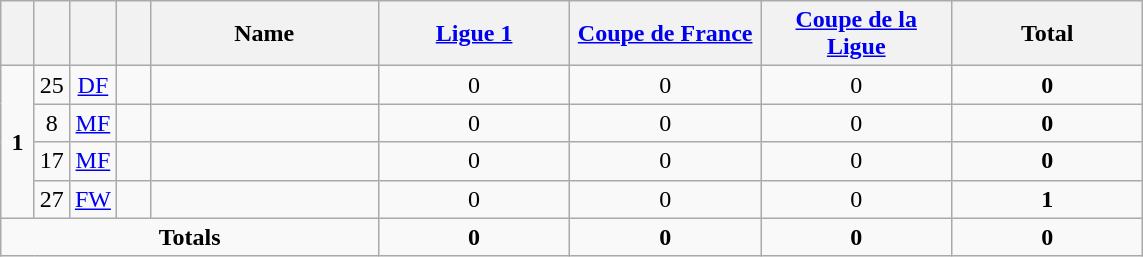<table class="wikitable" style="text-align:center">
<tr>
<th width=15></th>
<th width=15></th>
<th width=15></th>
<th width=15></th>
<th width=145>Name</th>
<th width=120><a href='#'>Ligue 1</a></th>
<th width=120><a href='#'>Coupe de France</a></th>
<th width=120><a href='#'>Coupe de la Ligue</a></th>
<th width=120>Total</th>
</tr>
<tr>
<td rowspan=4><strong>1</strong></td>
<td>25</td>
<td><a href='#'>DF</a></td>
<td></td>
<td align=left><a href='#'></a></td>
<td>0</td>
<td>0</td>
<td>0</td>
<td><strong>0</strong></td>
</tr>
<tr>
<td>8</td>
<td><a href='#'>MF</a></td>
<td></td>
<td align=left><a href='#'></a></td>
<td>0</td>
<td>0</td>
<td>0</td>
<td><strong>0</strong></td>
</tr>
<tr>
<td>17</td>
<td><a href='#'>MF</a></td>
<td></td>
<td align=left><a href='#'></a></td>
<td>0</td>
<td>0</td>
<td>0</td>
<td><strong>0</strong></td>
</tr>
<tr>
<td>27</td>
<td><a href='#'>FW</a></td>
<td></td>
<td align=left><a href='#'></a></td>
<td>0</td>
<td>0</td>
<td>0</td>
<td><strong>1</strong></td>
</tr>
<tr>
<td colspan=5><strong>Totals</strong></td>
<td><strong>0</strong></td>
<td><strong>0</strong></td>
<td><strong>0</strong></td>
<td><strong>0</strong></td>
</tr>
</table>
